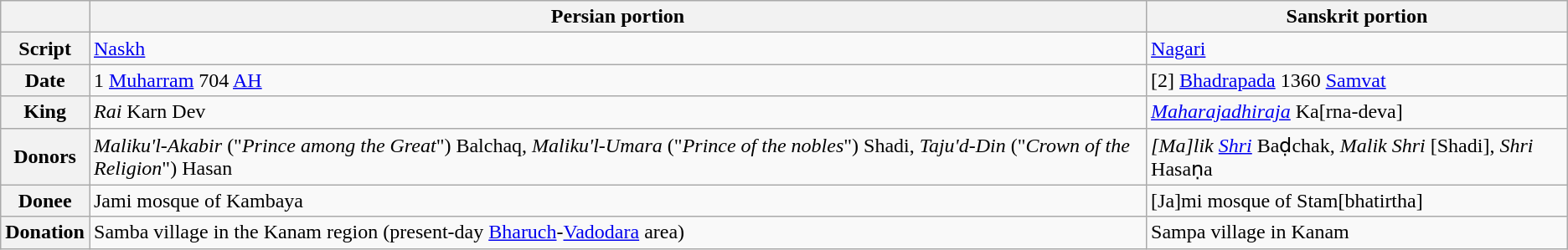<table class="wikitable">
<tr>
<th></th>
<th>Persian portion</th>
<th>Sanskrit portion</th>
</tr>
<tr>
<th>Script</th>
<td><a href='#'>Naskh</a></td>
<td><a href='#'>Nagari</a></td>
</tr>
<tr>
<th>Date</th>
<td>1 <a href='#'>Muharram</a> 704 <a href='#'>AH</a></td>
<td>[2] <a href='#'>Bhadrapada</a> 1360 <a href='#'>Samvat</a></td>
</tr>
<tr>
<th>King</th>
<td><em>Rai</em> Karn Dev</td>
<td><em><a href='#'>Maharajadhiraja</a></em> Ka[rna-deva]</td>
</tr>
<tr>
<th>Donors</th>
<td><em>Maliku'l-Akabir</em> ("<em>Prince among the Great</em>") Balchaq, <em>Maliku'l-Umara</em> ("<em>Prince of the nobles</em>") Shadi, <em>Taju'd-Din</em> ("<em>Crown of the Religion</em>") Hasan</td>
<td><em>[Ma]lik <a href='#'>Shri</a></em> Baḍchak, <em>Malik Shri</em> [Shadi], <em>Shri</em> Hasaṇa</td>
</tr>
<tr>
<th>Donee</th>
<td>Jami mosque of Kambaya</td>
<td>[Ja]mi mosque of Stam[bhatirtha]</td>
</tr>
<tr>
<th>Donation</th>
<td>Samba village in the Kanam region (present-day <a href='#'>Bharuch</a>-<a href='#'>Vadodara</a> area)</td>
<td>Sampa village in Kanam</td>
</tr>
</table>
